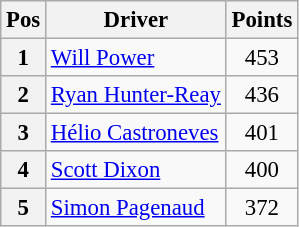<table class="wikitable" style="font-size: 95%;">
<tr>
<th>Pos</th>
<th>Driver</th>
<th>Points</th>
</tr>
<tr>
<th>1</th>
<td> <a href='#'>Will Power</a></td>
<td style="text-align:center;">453</td>
</tr>
<tr>
<th>2</th>
<td> <a href='#'>Ryan Hunter-Reay</a></td>
<td style="text-align:center;">436</td>
</tr>
<tr>
<th>3</th>
<td> <a href='#'>Hélio Castroneves</a></td>
<td style="text-align:center;">401</td>
</tr>
<tr>
<th>4</th>
<td> <a href='#'>Scott Dixon</a></td>
<td style="text-align:center;">400</td>
</tr>
<tr>
<th>5</th>
<td> <a href='#'>Simon Pagenaud</a></td>
<td style="text-align:center;">372</td>
</tr>
</table>
